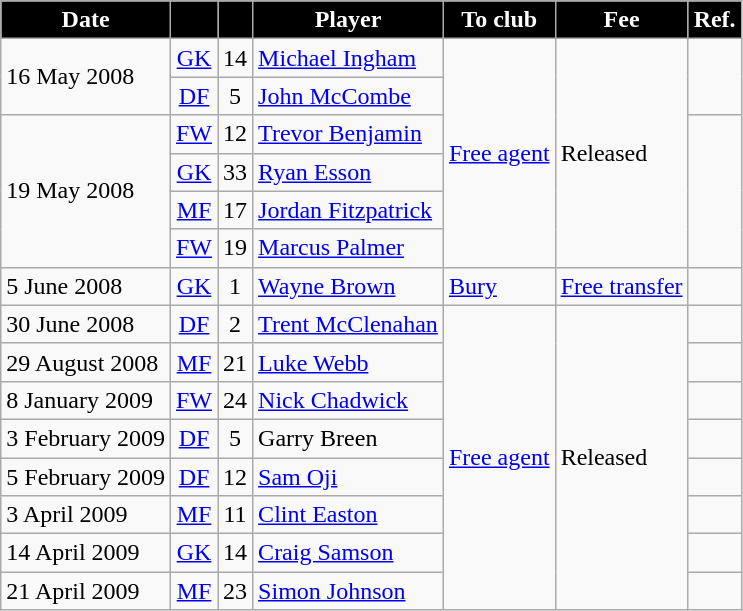<table class="wikitable" style="text-align:left;">
<tr>
<th style="background:#000; color:white;">Date</th>
<th style="background:#000; color:white;"></th>
<th style="background:#000; color:white;"></th>
<th style="background:#000; color:white;">Player</th>
<th style="background:#000; color:white;">To club</th>
<th style="background:#000; color:white;">Fee</th>
<th style="background:#000; color:white;">Ref.</th>
</tr>
<tr>
<td rowspan="2">16 May 2008</td>
<td style="text-align:center;"><a href='#'>GK</a></td>
<td style="text-align:center;">14</td>
<td> <a href='#'>Michael Ingham</a></td>
<td rowspan="6"><a href='#'>Free agent</a></td>
<td rowspan="6">Released</td>
<td rowspan="2" style="text-align:center;"></td>
</tr>
<tr>
<td style="text-align:center;"><a href='#'>DF</a></td>
<td style="text-align:center;">5</td>
<td> <a href='#'>John McCombe</a></td>
</tr>
<tr>
<td rowspan="4">19 May 2008</td>
<td style="text-align:center;"><a href='#'>FW</a></td>
<td style="text-align:center;">12</td>
<td> <a href='#'>Trevor Benjamin</a></td>
<td style="text-align:center;" rowspan="4"></td>
</tr>
<tr>
<td style="text-align:center;"><a href='#'>GK</a></td>
<td style="text-align:center;">33</td>
<td> <a href='#'>Ryan Esson</a></td>
</tr>
<tr>
<td style="text-align:center;"><a href='#'>MF</a></td>
<td style="text-align:center;">17</td>
<td> <a href='#'>Jordan Fitzpatrick</a></td>
</tr>
<tr>
<td style="text-align:center;"><a href='#'>FW</a></td>
<td style="text-align:center;">19</td>
<td> <a href='#'>Marcus Palmer</a></td>
</tr>
<tr>
<td>5 June 2008</td>
<td style="text-align:center;"><a href='#'>GK</a></td>
<td style="text-align:center;">1</td>
<td> <a href='#'>Wayne Brown</a></td>
<td><a href='#'>Bury</a></td>
<td><a href='#'>Free transfer</a></td>
<td style="text-align:center;"></td>
</tr>
<tr>
<td>30 June 2008</td>
<td style="text-align:center;"><a href='#'>DF</a></td>
<td style="text-align:center;">2</td>
<td> <a href='#'>Trent McClenahan</a></td>
<td rowspan="8"><a href='#'>Free agent</a></td>
<td rowspan="8">Released</td>
<td style="text-align:center;"></td>
</tr>
<tr>
<td>29 August 2008</td>
<td style="text-align:center;"><a href='#'>MF</a></td>
<td style="text-align:center;">21</td>
<td> <a href='#'>Luke Webb</a></td>
<td></td>
</tr>
<tr>
<td>8 January 2009</td>
<td style="text-align:center;"><a href='#'>FW</a></td>
<td style="text-align:center;">24</td>
<td> <a href='#'>Nick Chadwick</a></td>
<td style="text-align:center;"></td>
</tr>
<tr>
<td>3 February 2009</td>
<td style="text-align:center;"><a href='#'>DF</a></td>
<td style="text-align:center;">5</td>
<td> Garry Breen</td>
<td></td>
</tr>
<tr>
<td>5 February 2009</td>
<td style="text-align:center;"><a href='#'>DF</a></td>
<td style="text-align:center;">12</td>
<td> <a href='#'>Sam Oji</a></td>
<td style="text-align:center;"></td>
</tr>
<tr>
<td>3 April 2009</td>
<td style="text-align:center;"><a href='#'>MF</a></td>
<td style="text-align:center;">11</td>
<td> <a href='#'>Clint Easton</a></td>
<td style="text-align:center;"></td>
</tr>
<tr>
<td>14 April 2009</td>
<td style="text-align:center;"><a href='#'>GK</a></td>
<td style="text-align:center;">14</td>
<td> <a href='#'>Craig Samson</a></td>
<td style="text-align:center;"></td>
</tr>
<tr>
<td>21 April 2009</td>
<td style="text-align:center;"><a href='#'>MF</a></td>
<td style="text-align:center;">23</td>
<td> <a href='#'>Simon Johnson</a></td>
<td style="text-align:center;"></td>
</tr>
</table>
